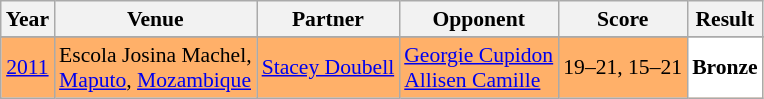<table class="sortable wikitable" style="font-size: 90%;">
<tr>
<th>Year</th>
<th>Venue</th>
<th>Partner</th>
<th>Opponent</th>
<th>Score</th>
<th>Result</th>
</tr>
<tr>
</tr>
<tr style="background:#FFB069">
<td align="center"><a href='#'>2011</a></td>
<td align="left">Escola Josina Machel,<br><a href='#'>Maputo</a>, <a href='#'>Mozambique</a></td>
<td align="left"> <a href='#'>Stacey Doubell</a></td>
<td align="left"> <a href='#'>Georgie Cupidon</a><br> <a href='#'>Allisen Camille</a></td>
<td align="left">19–21, 15–21</td>
<td style="text-align:left; background:white"> <strong>Bronze</strong></td>
</tr>
</table>
